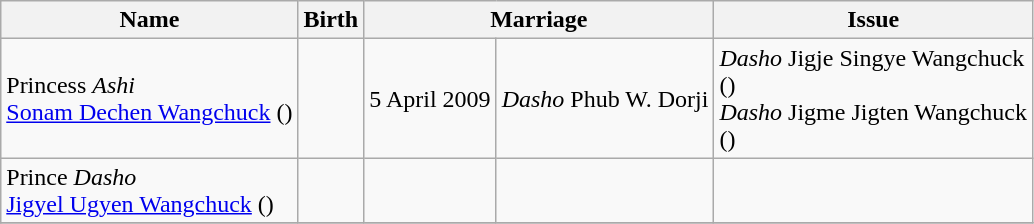<table class="wikitable">
<tr>
<th>Name</th>
<th>Birth</th>
<th colspan="2">Marriage</th>
<th>Issue</th>
</tr>
<tr>
<td>Princess <em>Ashi</em><br><a href='#'>Sonam Dechen Wangchuck</a> ()</td>
<td></td>
<td>5 April 2009</td>
<td><em>Dasho</em> Phub W. Dorji</td>
<td><em>Dasho</em> Jigje Singye Wangchuck<br> ()<br><em>Dasho</em> Jigme Jigten Wangchuck<br> ()</td>
</tr>
<tr>
<td>Prince <em>Dasho</em><br><a href='#'>Jigyel Ugyen Wangchuck</a> ()</td>
<td></td>
<td></td>
<td></td>
<td></td>
</tr>
<tr>
</tr>
</table>
